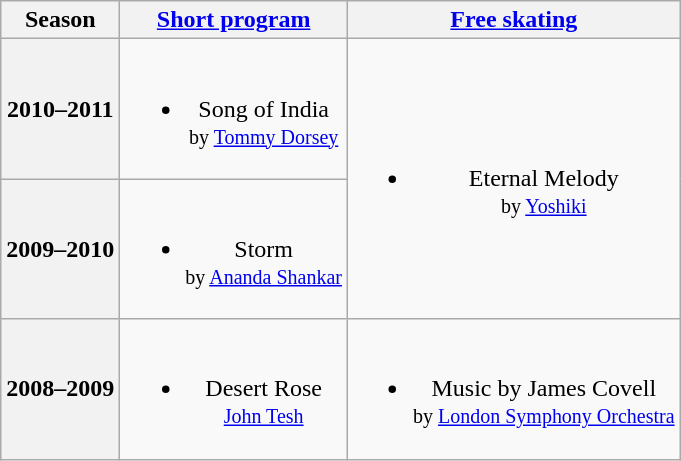<table class=wikitable style=text-align:center>
<tr>
<th>Season</th>
<th><a href='#'>Short program</a></th>
<th><a href='#'>Free skating</a></th>
</tr>
<tr>
<th>2010–2011 <br> </th>
<td><br><ul><li>Song of India <br><small> by <a href='#'>Tommy Dorsey</a> </small></li></ul></td>
<td rowspan=2><br><ul><li>Eternal Melody <br><small> by <a href='#'>Yoshiki</a> </small></li></ul></td>
</tr>
<tr>
<th>2009–2010 <br> </th>
<td><br><ul><li>Storm <br><small> by <a href='#'>Ananda Shankar</a> </small></li></ul></td>
</tr>
<tr>
<th>2008–2009 <br> </th>
<td><br><ul><li>Desert Rose <br><small> <a href='#'>John Tesh</a> </small></li></ul></td>
<td><br><ul><li>Music by James Covell <br><small> by <a href='#'>London Symphony Orchestra</a> </small></li></ul></td>
</tr>
</table>
